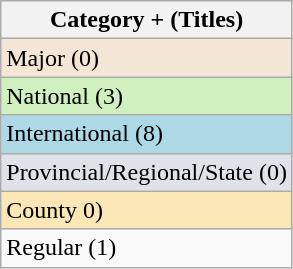<table class="wikitable" style="display:inline-table;">
<tr style="background:#ffc;">
<th>Category + (Titles)</th>
</tr>
<tr style="background:#f3e6d7">
<td>Major (0)</td>
</tr>
<tr style="background:#d0f0c0">
<td>National (3)</td>
</tr>
<tr style="background:#add8e6">
<td>International (8)</td>
</tr>
<tr style="background:#dfe2e9">
<td>Provincial/Regional/State (0)</td>
</tr>
<tr style="background:#fae7b5">
<td>County 0)</td>
</tr>
<tr>
<td>Regular (1)</td>
</tr>
</table>
